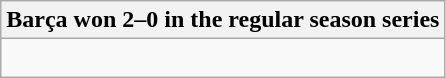<table class="wikitable collapsible collapsed">
<tr>
<th>Barça won 2–0 in the regular season series</th>
</tr>
<tr>
<td><br>
</td>
</tr>
</table>
